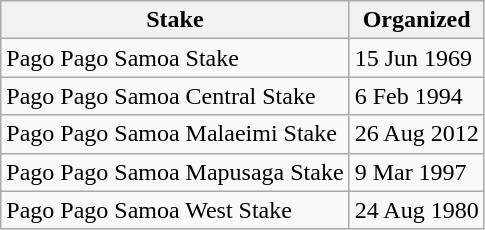<table class="wikitable sortable mw-collapsible mw-collapsed">
<tr>
<th>Stake</th>
<th data-sort-type=date>Organized</th>
</tr>
<tr>
<td>Pago Pago Samoa Stake</td>
<td>15 Jun 1969</td>
</tr>
<tr>
<td>Pago Pago Samoa Central Stake</td>
<td>6 Feb 1994</td>
</tr>
<tr>
<td>Pago Pago Samoa Malaeimi Stake</td>
<td>26 Aug 2012</td>
</tr>
<tr>
<td>Pago Pago Samoa Mapusaga Stake</td>
<td>9 Mar 1997</td>
</tr>
<tr>
<td>Pago Pago Samoa West Stake</td>
<td>24 Aug 1980</td>
</tr>
</table>
